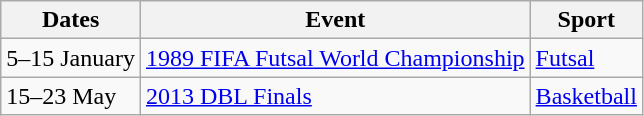<table class="wikitable">
<tr>
<th>Dates</th>
<th>Event</th>
<th>Sport</th>
</tr>
<tr>
<td>5–15 January</td>
<td><a href='#'>1989 FIFA Futsal World Championship</a></td>
<td><a href='#'>Futsal</a></td>
</tr>
<tr>
<td>15–23 May</td>
<td><a href='#'>2013 DBL Finals</a></td>
<td><a href='#'>Basketball</a></td>
</tr>
</table>
